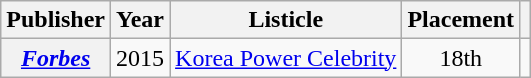<table class="wikitable plainrowheaders sortable" style="margin-right: 0;">
<tr>
<th scope="col">Publisher</th>
<th scope="col">Year</th>
<th scope="col">Listicle</th>
<th scope="col">Placement</th>
<th scope="col" class="unsortable"></th>
</tr>
<tr>
<th scope="row"><em><a href='#'>Forbes</a></em></th>
<td>2015</td>
<td><a href='#'>Korea Power Celebrity</a></td>
<td style="text-align:center;">18th</td>
<td style="text-align:center;"></td>
</tr>
</table>
